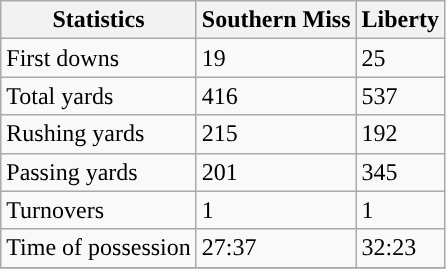<table class="wikitable">
<tr>
<th>Statistics</th>
<th>Southern Miss</th>
<th>Liberty</th>
</tr>
<tr>
<td>First downs</td>
<td>19</td>
<td>25</td>
</tr>
<tr>
<td>Total yards</td>
<td>416</td>
<td>537</td>
</tr>
<tr>
<td>Rushing yards</td>
<td>215</td>
<td>192</td>
</tr>
<tr>
<td>Passing yards</td>
<td>201</td>
<td>345</td>
</tr>
<tr>
<td>Turnovers</td>
<td>1</td>
<td>1</td>
</tr>
<tr>
<td>Time of possession</td>
<td>27:37</td>
<td>32:23</td>
</tr>
<tr>
</tr>
</table>
